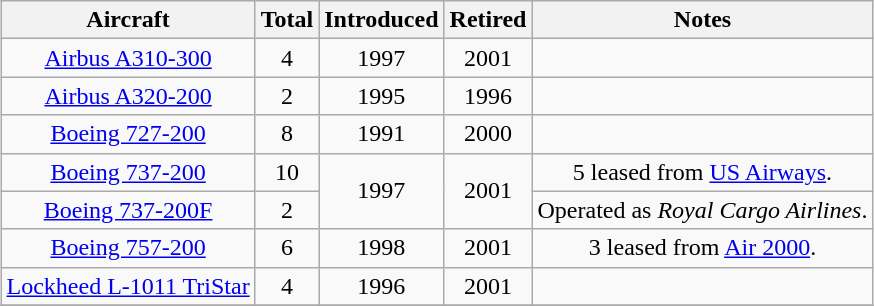<table class="wikitable" style="margin:0.5em auto; text-align:center">
<tr>
<th>Aircraft</th>
<th>Total</th>
<th>Introduced</th>
<th>Retired</th>
<th>Notes</th>
</tr>
<tr>
<td><a href='#'>Airbus A310-300</a></td>
<td>4</td>
<td>1997</td>
<td>2001</td>
<td></td>
</tr>
<tr>
<td><a href='#'>Airbus A320-200</a></td>
<td>2</td>
<td>1995</td>
<td>1996</td>
<td></td>
</tr>
<tr>
<td><a href='#'>Boeing 727-200</a></td>
<td>8</td>
<td>1991</td>
<td>2000</td>
<td></td>
</tr>
<tr>
<td><a href='#'>Boeing 737-200</a></td>
<td>10</td>
<td rowspan=2>1997</td>
<td rowspan=2>2001</td>
<td>5 leased from <a href='#'>US Airways</a>.</td>
</tr>
<tr>
<td><a href='#'>Boeing 737-200F</a></td>
<td>2</td>
<td>Operated as <em>Royal Cargo Airlines</em>.</td>
</tr>
<tr>
<td><a href='#'>Boeing 757-200</a></td>
<td>6</td>
<td>1998</td>
<td>2001</td>
<td>3 leased from <a href='#'>Air 2000</a>.</td>
</tr>
<tr>
<td><a href='#'>Lockheed L-1011 TriStar</a></td>
<td>4</td>
<td>1996</td>
<td>2001</td>
<td></td>
</tr>
<tr>
</tr>
</table>
